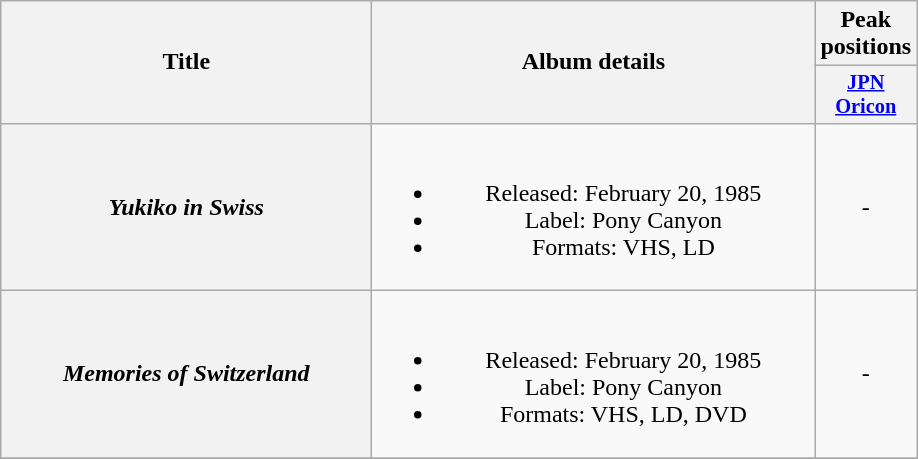<table class="wikitable plainrowheaders" style="text-align:center;">
<tr>
<th style="width:15em;" rowspan="2">Title</th>
<th style="width:18em;" rowspan="2">Album details</th>
<th colspan="1">Peak positions</th>
</tr>
<tr>
<th style="width:3em;font-size:85%"><a href='#'>JPN<br>Oricon</a><br></th>
</tr>
<tr>
<th scope="row"><em>Yukiko in Swiss</em></th>
<td><br><ul><li>Released: February 20, 1985</li><li>Label: Pony Canyon</li><li>Formats: VHS, LD</li></ul></td>
<td>-</td>
</tr>
<tr>
<th scope="row"><em>Memories of Switzerland</em></th>
<td><br><ul><li>Released: February 20, 1985</li><li>Label: Pony Canyon</li><li>Formats: VHS, LD, DVD</li></ul></td>
<td>-</td>
</tr>
<tr>
</tr>
</table>
